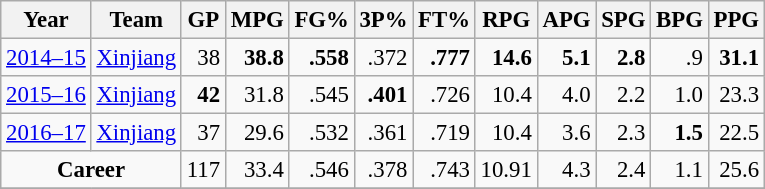<table class="wikitable sortable" style="font-size:95%; text-align:right">
<tr>
<th>Year</th>
<th>Team</th>
<th>GP</th>
<th>MPG</th>
<th>FG%</th>
<th>3P%</th>
<th>FT%</th>
<th>RPG</th>
<th>APG</th>
<th>SPG</th>
<th>BPG</th>
<th>PPG</th>
</tr>
<tr>
<td><a href='#'>2014–15</a></td>
<td><a href='#'>Xinjiang</a></td>
<td>38</td>
<td><strong>38.8</strong></td>
<td><strong>.558</strong></td>
<td>.372</td>
<td><strong>.777</strong></td>
<td><strong>14.6</strong></td>
<td><strong>5.1</strong></td>
<td><strong>2.8</strong></td>
<td>.9</td>
<td><strong>31.1</strong></td>
</tr>
<tr>
<td><a href='#'>2015–16</a></td>
<td><a href='#'>Xinjiang</a></td>
<td><strong>42</strong></td>
<td>31.8</td>
<td>.545</td>
<td><strong>.401</strong></td>
<td>.726</td>
<td>10.4</td>
<td>4.0</td>
<td>2.2</td>
<td>1.0</td>
<td>23.3</td>
</tr>
<tr>
<td><a href='#'>2016–17</a></td>
<td><a href='#'>Xinjiang</a></td>
<td>37</td>
<td>29.6</td>
<td>.532</td>
<td>.361</td>
<td>.719</td>
<td>10.4</td>
<td>3.6</td>
<td>2.3</td>
<td><strong>1.5</strong></td>
<td>22.5</td>
</tr>
<tr>
<td style="text-align:center;" colspan="2"><strong>Career</strong></td>
<td>117</td>
<td>33.4</td>
<td>.546</td>
<td>.378</td>
<td>.743</td>
<td>10.91</td>
<td>4.3</td>
<td>2.4</td>
<td>1.1</td>
<td>25.6</td>
</tr>
<tr>
</tr>
</table>
